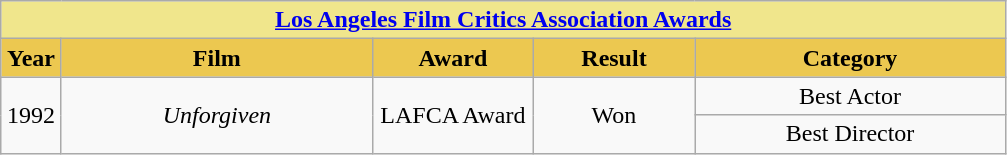<table class="wikitable" style="text-align: center;">
<tr>
<th colspan="5" style="background: khaki;"><a href='#'>Los Angeles Film Critics Association Awards</a></th>
</tr>
<tr>
<th style="width: 33px; background: #ecc850;">Year</th>
<th style="width: 200px; background: #ecc850;">Film</th>
<th style="width: 100px; background: #ecc850;">Award</th>
<th style="width: 100px; background: #ecc850;">Result</th>
<th style="width: 200px; background: #ecc850;">Category</th>
</tr>
<tr>
<td rowspan="2">1992</td>
<td rowspan="2"><em>Unforgiven</em></td>
<td rowspan="2">LAFCA Award</td>
<td rowspan="2">Won</td>
<td>Best Actor</td>
</tr>
<tr>
<td>Best Director</td>
</tr>
</table>
